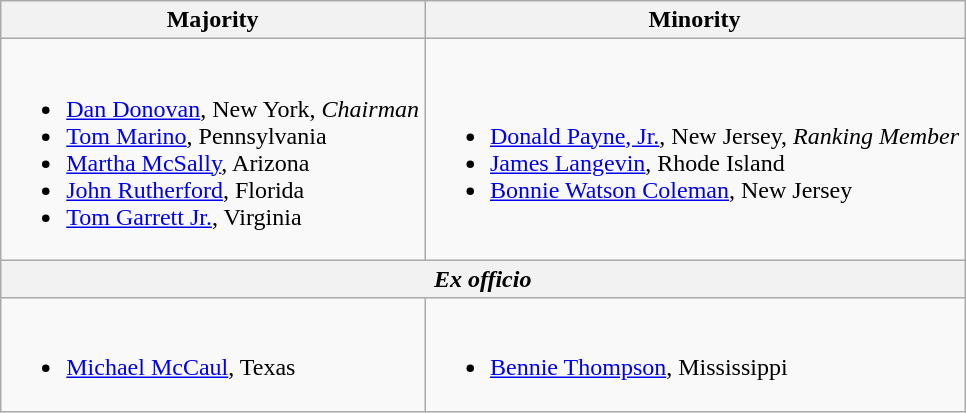<table class=wikitable>
<tr>
<th>Majority</th>
<th>Minority</th>
</tr>
<tr>
<td><br><ul><li><a href='#'>Dan Donovan</a>, New York, <em>Chairman</em></li><li><a href='#'>Tom Marino</a>, Pennsylvania</li><li><a href='#'>Martha McSally</a>, Arizona</li><li><a href='#'>John Rutherford</a>, Florida</li><li><a href='#'>Tom Garrett Jr.</a>, Virginia</li></ul></td>
<td><br><ul><li><a href='#'>Donald Payne, Jr.</a>, New Jersey, <em>Ranking Member</em></li><li><a href='#'>James Langevin</a>, Rhode Island</li><li><a href='#'>Bonnie Watson Coleman</a>, New Jersey</li></ul></td>
</tr>
<tr>
<th colspan=2><em>Ex officio</em></th>
</tr>
<tr>
<td><br><ul><li><a href='#'>Michael McCaul</a>, Texas</li></ul></td>
<td><br><ul><li><a href='#'>Bennie Thompson</a>, Mississippi</li></ul></td>
</tr>
</table>
